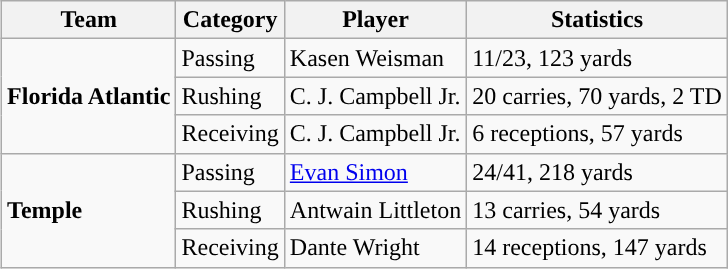<table class="wikitable" style="float: right;">
<tr>
<th>Team</th>
<th>Category</th>
<th>Player</th>
<th>Statistics</th>
</tr>
<tr>
<td rowspan=3><strong>Florida Atlantic</strong></td>
<td>Passing</td>
<td>Kasen Weisman</td>
<td>11/23, 123 yards</td>
</tr>
<tr>
<td>Rushing</td>
<td>C. J. Campbell Jr.</td>
<td>20 carries, 70 yards, 2 TD</td>
</tr>
<tr>
<td>Receiving</td>
<td>C. J. Campbell Jr.</td>
<td>6 receptions, 57 yards</td>
</tr>
<tr>
<td rowspan=3><strong>Temple</strong></td>
<td>Passing</td>
<td><a href='#'>Evan Simon</a></td>
<td>24/41, 218 yards</td>
</tr>
<tr>
<td>Rushing</td>
<td>Antwain Littleton</td>
<td>13 carries, 54 yards</td>
</tr>
<tr>
<td>Receiving</td>
<td>Dante Wright</td>
<td>14 receptions, 147 yards</td>
</tr>
</table>
